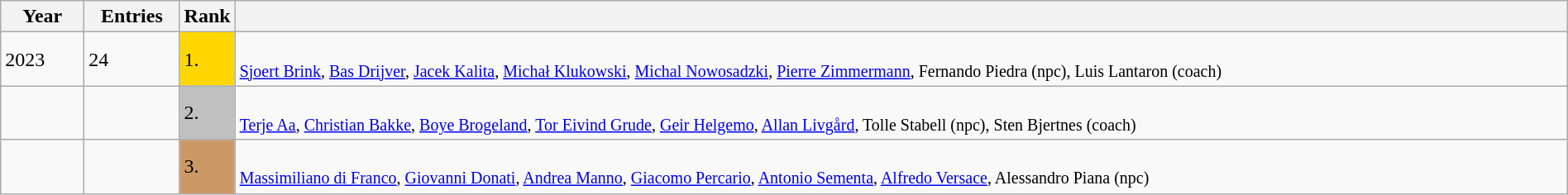<table class="wikitable" style="width:100%;">
<tr>
<th>Year</th>
<th>Entries</th>
<th>Rank</th>
<th></th>
</tr>
<tr>
<td width=60>2023  </td>
<td>24</td>
<td style="background:gold; width:30px;">1.</td>
<td> <br><small><a href='#'>Sjoert Brink</a>, <a href='#'>Bas Drijver</a>, <a href='#'>Jacek Kalita</a>, <a href='#'>Michał Klukowski</a>, <a href='#'>Michal Nowosadzki</a>, <a href='#'>Pierre Zimmermann</a>, Fernando Piedra (npc), Luis Lantaron (coach)</small></td>
</tr>
<tr>
<td></td>
<td></td>
<td style="background:silver;">2.</td>
<td> <br><small><a href='#'>Terje Aa</a>, <a href='#'>Christian Bakke</a>, <a href='#'>Boye Brogeland</a>, <a href='#'>Tor Eivind Grude</a>, <a href='#'>Geir Helgemo</a>, <a href='#'>Allan Livgård</a>, Tolle Stabell (npc), Sten Bjertnes (coach)</small></td>
</tr>
<tr>
<td></td>
<td></td>
<td style="background:#c96;">3.</td>
<td> <br><small><a href='#'>Massimiliano di Franco</a>, <a href='#'>Giovanni Donati</a>, <a href='#'>Andrea Manno</a>, <a href='#'>Giacomo Percario</a>, <a href='#'>Antonio Sementa</a>, <a href='#'>Alfredo Versace</a>, Alessandro Piana (npc)</small></td>
</tr>
</table>
